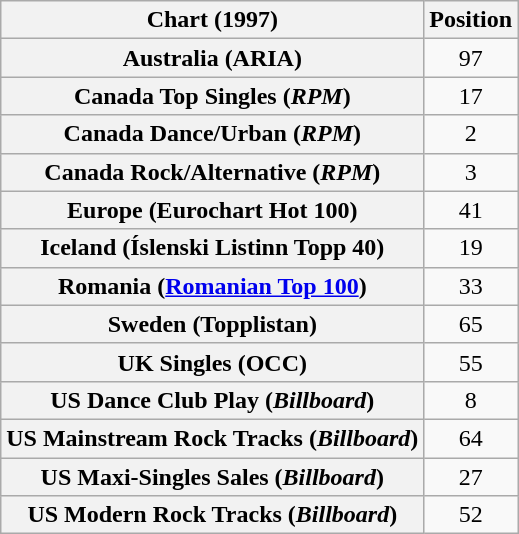<table class="wikitable sortable plainrowheaders" style="text-align:center">
<tr>
<th>Chart (1997)</th>
<th>Position</th>
</tr>
<tr>
<th scope="row">Australia (ARIA)</th>
<td>97</td>
</tr>
<tr>
<th scope="row">Canada Top Singles (<em>RPM</em>)</th>
<td>17</td>
</tr>
<tr>
<th scope="row">Canada Dance/Urban (<em>RPM</em>)</th>
<td>2</td>
</tr>
<tr>
<th scope="row">Canada Rock/Alternative (<em>RPM</em>)</th>
<td>3</td>
</tr>
<tr>
<th scope="row">Europe (Eurochart Hot 100)</th>
<td>41</td>
</tr>
<tr>
<th scope="row">Iceland (Íslenski Listinn Topp 40)</th>
<td>19</td>
</tr>
<tr>
<th scope="row">Romania (<a href='#'>Romanian Top 100</a>)</th>
<td>33</td>
</tr>
<tr>
<th scope="row">Sweden (Topplistan)</th>
<td>65</td>
</tr>
<tr>
<th scope="row">UK Singles (OCC)</th>
<td>55</td>
</tr>
<tr>
<th scope="row">US Dance Club Play (<em>Billboard</em>)</th>
<td>8</td>
</tr>
<tr>
<th scope="row">US Mainstream Rock Tracks (<em>Billboard</em>)</th>
<td>64</td>
</tr>
<tr>
<th scope="row">US Maxi-Singles Sales (<em>Billboard</em>)</th>
<td>27</td>
</tr>
<tr>
<th scope="row">US Modern Rock Tracks (<em>Billboard</em>)</th>
<td>52</td>
</tr>
</table>
